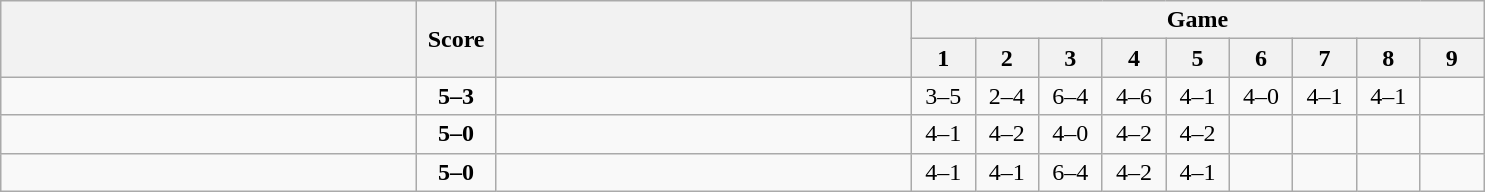<table class="wikitable" style="text-align: center;">
<tr>
<th rowspan=2 align="right" width="270"></th>
<th rowspan=2 width="45">Score</th>
<th rowspan=2 align="left" width="270"></th>
<th colspan=9>Game</th>
</tr>
<tr>
<th width="35">1</th>
<th width="35">2</th>
<th width="35">3</th>
<th width="35">4</th>
<th width="35">5</th>
<th width="35">6</th>
<th width="35">7</th>
<th width="35">8</th>
<th width="35">9</th>
</tr>
<tr>
<td align=left><strong><br></strong></td>
<td align=center><strong>5–3</strong></td>
<td align=left><br></td>
<td>3–5</td>
<td>2–4</td>
<td>6–4</td>
<td>4–6</td>
<td>4–1</td>
<td>4–0</td>
<td>4–1</td>
<td>4–1</td>
<td></td>
</tr>
<tr>
<td align=left><strong><br></strong></td>
<td align=center><strong>5–0</strong></td>
<td align=left><br></td>
<td>4–1</td>
<td>4–2</td>
<td>4–0</td>
<td>4–2</td>
<td>4–2</td>
<td></td>
<td></td>
<td></td>
<td></td>
</tr>
<tr>
<td align=left><strong><br></strong></td>
<td align=center><strong>5–0</strong></td>
<td align=left><br></td>
<td>4–1</td>
<td>4–1</td>
<td>6–4</td>
<td>4–2</td>
<td>4–1</td>
<td></td>
<td></td>
<td></td>
<td></td>
</tr>
</table>
